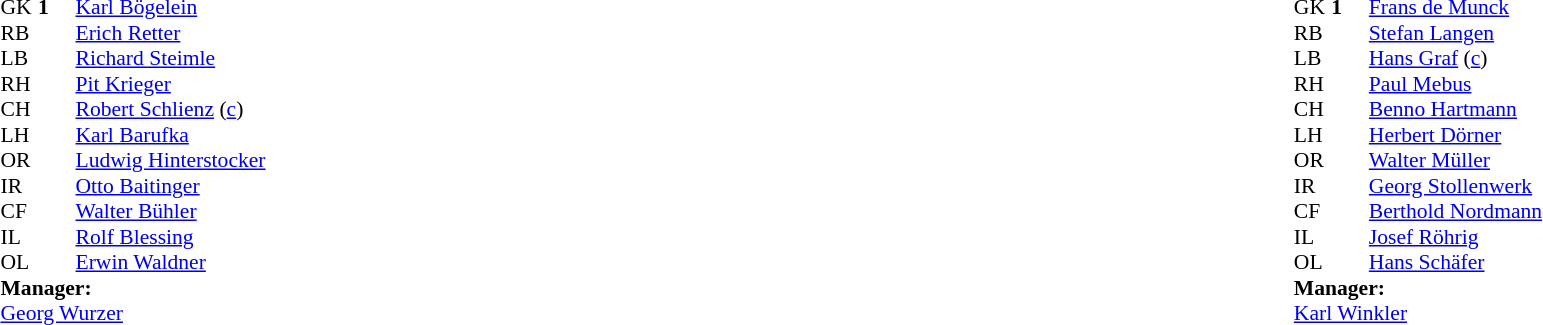<table width="100%">
<tr>
<td valign="top" width="40%"><br><table style="font-size:90%" cellspacing="0" cellpadding="0">
<tr>
<th width=25></th>
<th width=25></th>
</tr>
<tr>
<td>GK</td>
<td><strong>1</strong></td>
<td> <a href='#'>Karl Bögelein</a></td>
</tr>
<tr>
<td>RB</td>
<td></td>
<td> <a href='#'>Erich Retter</a></td>
</tr>
<tr>
<td>LB</td>
<td></td>
<td> <a href='#'>Richard Steimle</a></td>
</tr>
<tr>
<td>RH</td>
<td></td>
<td> <a href='#'>Pit Krieger</a></td>
</tr>
<tr>
<td>CH</td>
<td></td>
<td> <a href='#'>Robert Schlienz</a> (<a href='#'>c</a>)</td>
</tr>
<tr>
<td>LH</td>
<td></td>
<td> <a href='#'>Karl Barufka</a></td>
</tr>
<tr>
<td>OR</td>
<td></td>
<td> <a href='#'>Ludwig Hinterstocker</a></td>
</tr>
<tr>
<td>IR</td>
<td></td>
<td> <a href='#'>Otto Baitinger</a></td>
</tr>
<tr>
<td>CF</td>
<td></td>
<td> <a href='#'>Walter Bühler</a></td>
</tr>
<tr>
<td>IL</td>
<td></td>
<td> <a href='#'>Rolf Blessing</a></td>
</tr>
<tr>
<td>OL</td>
<td></td>
<td> <a href='#'>Erwin Waldner</a></td>
</tr>
<tr>
<td colspan=3><strong>Manager:</strong></td>
</tr>
<tr>
<td colspan=3> <a href='#'>Georg Wurzer</a></td>
</tr>
</table>
</td>
<td valign="top"></td>
<td valign="top" width="50%"><br><table style="font-size:90%; margin:auto" cellspacing="0" cellpadding="0">
<tr>
<th width=25></th>
<th width=25></th>
</tr>
<tr>
<td>GK</td>
<td><strong>1</strong></td>
<td> <a href='#'>Frans de Munck</a></td>
</tr>
<tr>
<td>RB</td>
<td></td>
<td> <a href='#'>Stefan Langen</a></td>
</tr>
<tr>
<td>LB</td>
<td></td>
<td> <a href='#'>Hans Graf</a> (<a href='#'>c</a>)</td>
</tr>
<tr>
<td>RH</td>
<td></td>
<td> <a href='#'>Paul Mebus</a></td>
</tr>
<tr>
<td>CH</td>
<td></td>
<td> <a href='#'>Benno Hartmann</a></td>
</tr>
<tr>
<td>LH</td>
<td></td>
<td> <a href='#'>Herbert Dörner</a></td>
</tr>
<tr>
<td>OR</td>
<td></td>
<td> <a href='#'>Walter Müller</a></td>
</tr>
<tr>
<td>IR</td>
<td></td>
<td> <a href='#'>Georg Stollenwerk</a></td>
</tr>
<tr>
<td>CF</td>
<td></td>
<td> <a href='#'>Berthold Nordmann</a></td>
</tr>
<tr>
<td>IL</td>
<td></td>
<td> <a href='#'>Josef Röhrig</a></td>
</tr>
<tr>
<td>OL</td>
<td></td>
<td> <a href='#'>Hans Schäfer</a></td>
</tr>
<tr>
<td colspan=3><strong>Manager:</strong></td>
</tr>
<tr>
<td colspan=3> <a href='#'>Karl Winkler</a></td>
</tr>
</table>
</td>
</tr>
</table>
